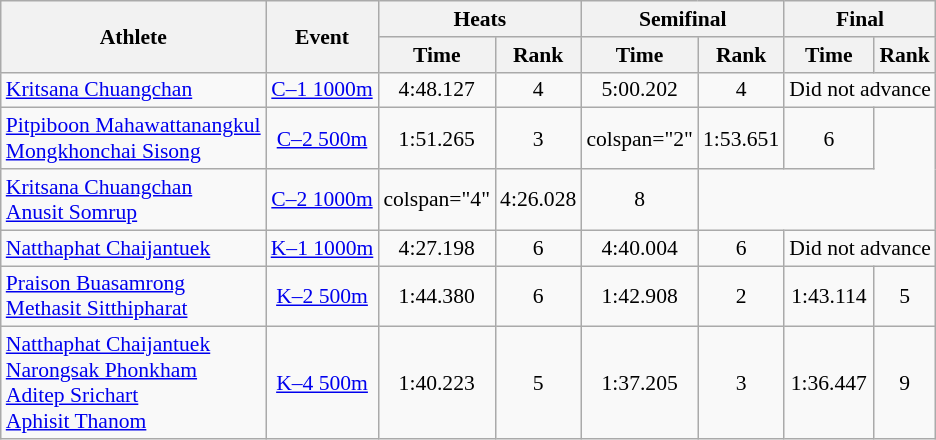<table class=wikitable style="text-align:center; font-size:90%">
<tr>
<th rowspan="2">Athlete</th>
<th rowspan="2">Event</th>
<th colspan="2">Heats</th>
<th colspan="2">Semifinal</th>
<th colspan="2">Final</th>
</tr>
<tr>
<th>Time</th>
<th>Rank</th>
<th>Time</th>
<th>Rank</th>
<th>Time</th>
<th>Rank</th>
</tr>
<tr>
<td style="text-align:left"><a href='#'>Kritsana Chuangchan</a></td>
<td><a href='#'>C–1 1000m</a></td>
<td>4:48.127</td>
<td>4 <strong></strong></td>
<td>5:00.202</td>
<td>4</td>
<td colspan="2">Did not advance</td>
</tr>
<tr>
<td style="text-align:left"><a href='#'>Pitpiboon Mahawattanangkul</a><br><a href='#'>Mongkhonchai Sisong</a></td>
<td><a href='#'>C–2 500m</a></td>
<td>1:51.265</td>
<td>3 <strong></strong></td>
<td>colspan="2" </td>
<td>1:53.651</td>
<td>6</td>
</tr>
<tr>
<td style="text-align:left"><a href='#'>Kritsana Chuangchan</a><br><a href='#'>Anusit Somrup</a></td>
<td><a href='#'>C–2 1000m</a></td>
<td>colspan="4" </td>
<td>4:26.028</td>
<td>8</td>
</tr>
<tr>
<td style="text-align:left"><a href='#'>Natthaphat Chaijantuek</a></td>
<td><a href='#'>K–1 1000m</a></td>
<td>4:27.198</td>
<td>6 <strong></strong></td>
<td>4:40.004</td>
<td>6</td>
<td colspan="2">Did not advance</td>
</tr>
<tr>
<td style="text-align:left"><a href='#'>Praison Buasamrong</a><br><a href='#'>Methasit Sitthipharat</a></td>
<td><a href='#'>K–2 500m</a></td>
<td>1:44.380</td>
<td>6 <strong></strong></td>
<td>1:42.908</td>
<td>2 <strong></strong></td>
<td>1:43.114</td>
<td>5</td>
</tr>
<tr>
<td style="text-align:left"><a href='#'>Natthaphat Chaijantuek</a><br><a href='#'>Narongsak Phonkham</a><br><a href='#'>Aditep Srichart</a><br><a href='#'>Aphisit Thanom</a></td>
<td><a href='#'>K–4 500m</a></td>
<td>1:40.223</td>
<td>5 <strong></strong></td>
<td>1:37.205</td>
<td>3 <strong></strong></td>
<td>1:36.447</td>
<td>9</td>
</tr>
</table>
